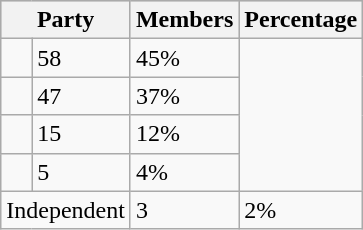<table class="wikitable">
<tr bgcolor="#cccccc" align="center" valign="bottom">
<th colspan=2>Party</th>
<th>Members</th>
<th>Percentage</th>
</tr>
<tr>
<td></td>
<td>58</td>
<td>45%</td>
</tr>
<tr>
<td></td>
<td>47</td>
<td>37%</td>
</tr>
<tr>
<td></td>
<td>15</td>
<td>12%</td>
</tr>
<tr>
<td></td>
<td>5</td>
<td>4%</td>
</tr>
<tr>
<td colspan=2>Independent</td>
<td>3</td>
<td>2%</td>
</tr>
</table>
